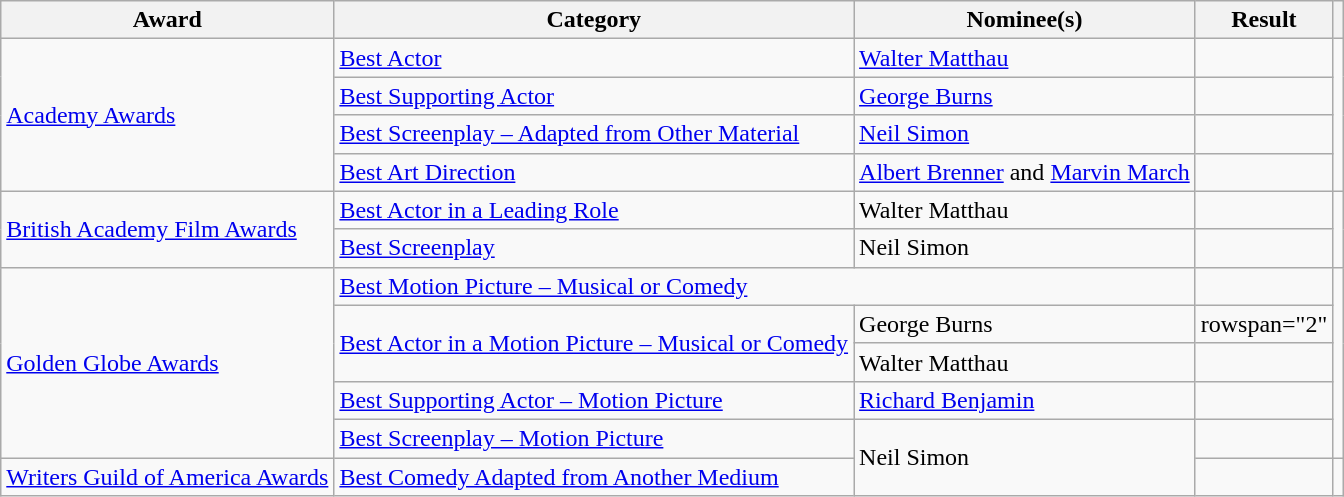<table class="wikitable plainrowheaders">
<tr>
<th>Award</th>
<th>Category</th>
<th>Nominee(s)</th>
<th>Result</th>
<th></th>
</tr>
<tr>
<td rowspan="4"><a href='#'>Academy Awards</a></td>
<td><a href='#'>Best Actor</a></td>
<td><a href='#'>Walter Matthau</a></td>
<td></td>
<td style="text-align:center" rowspan="4"></td>
</tr>
<tr>
<td><a href='#'>Best Supporting Actor</a></td>
<td><a href='#'>George Burns</a></td>
<td></td>
</tr>
<tr>
<td><a href='#'>Best Screenplay – Adapted from Other Material</a></td>
<td><a href='#'>Neil Simon</a></td>
<td></td>
</tr>
<tr>
<td><a href='#'>Best Art Direction</a></td>
<td><a href='#'>Albert Brenner</a> and <a href='#'>Marvin March</a></td>
<td></td>
</tr>
<tr>
<td rowspan="2"><a href='#'>British Academy Film Awards</a></td>
<td><a href='#'>Best Actor in a Leading Role</a></td>
<td>Walter Matthau </td>
<td></td>
<td style="text-align:center" rowspan="2"></td>
</tr>
<tr>
<td><a href='#'>Best Screenplay</a></td>
<td>Neil Simon</td>
<td></td>
</tr>
<tr>
<td rowspan="5"><a href='#'>Golden Globe Awards</a></td>
<td colspan="2"><a href='#'>Best Motion Picture – Musical or Comedy</a></td>
<td></td>
<td style="text-align:center;" rowspan="5"></td>
</tr>
<tr>
<td rowspan="2"><a href='#'>Best Actor in a Motion Picture – Musical or Comedy</a></td>
<td>George Burns</td>
<td>rowspan="2" </td>
</tr>
<tr>
<td>Walter Matthau</td>
</tr>
<tr>
<td><a href='#'>Best Supporting Actor – Motion Picture</a></td>
<td><a href='#'>Richard Benjamin</a></td>
<td></td>
</tr>
<tr>
<td><a href='#'>Best Screenplay – Motion Picture</a></td>
<td rowspan="2">Neil Simon</td>
<td></td>
</tr>
<tr>
<td><a href='#'>Writers Guild of America Awards</a></td>
<td><a href='#'>Best Comedy Adapted from Another Medium</a></td>
<td></td>
<td style="text-align:center;"></td>
</tr>
</table>
